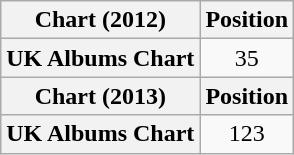<table class="wikitable sortable plainrowheaders">
<tr>
<th scope="col">Chart (2012)</th>
<th scope="col">Position</th>
</tr>
<tr>
<th scope="row">UK Albums Chart</th>
<td style="text-align:center;">35</td>
</tr>
<tr>
<th scope="col">Chart (2013)</th>
<th scope="col">Position</th>
</tr>
<tr>
<th scope="row">UK Albums Chart</th>
<td style="text-align:center;">123</td>
</tr>
</table>
